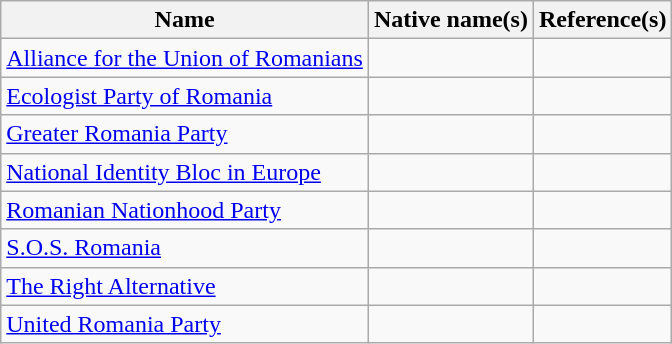<table class="wikitable">
<tr>
<th>Name</th>
<th>Native name(s)</th>
<th>Reference(s)</th>
</tr>
<tr>
<td><a href='#'>Alliance for the Union of Romanians</a></td>
<td></td>
<td></td>
</tr>
<tr>
<td><a href='#'>Ecologist Party of Romania</a></td>
<td></td>
<td></td>
</tr>
<tr>
<td><a href='#'>Greater Romania Party</a></td>
<td></td>
<td></td>
</tr>
<tr>
<td><a href='#'>National Identity Bloc in Europe</a></td>
<td></td>
<td></td>
</tr>
<tr>
<td><a href='#'>Romanian Nationhood Party</a></td>
<td></td>
<td></td>
</tr>
<tr>
<td><a href='#'>S.O.S. Romania</a></td>
<td></td>
<td></td>
</tr>
<tr>
<td><a href='#'>The Right Alternative</a></td>
<td></td>
<td></td>
</tr>
<tr>
<td><a href='#'>United Romania Party</a></td>
<td></td>
<td></td>
</tr>
</table>
